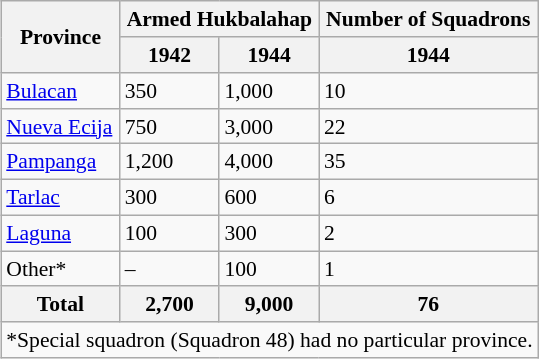<table class="wikitable" style="font-size: 90%;" align=right>
<tr>
<th rowspan="2">Province</th>
<th colspan="2">Armed Hukbalahap</th>
<th>Number of Squadrons</th>
</tr>
<tr>
<th>1942</th>
<th>1944</th>
<th>1944</th>
</tr>
<tr>
<td><a href='#'>Bulacan</a></td>
<td>350</td>
<td>1,000</td>
<td>10</td>
</tr>
<tr>
<td><a href='#'>Nueva Ecija</a></td>
<td>750</td>
<td>3,000</td>
<td>22</td>
</tr>
<tr>
<td><a href='#'>Pampanga</a></td>
<td>1,200</td>
<td>4,000</td>
<td>35</td>
</tr>
<tr>
<td><a href='#'>Tarlac</a></td>
<td>300</td>
<td>600</td>
<td>6</td>
</tr>
<tr>
<td><a href='#'>Laguna</a></td>
<td>100</td>
<td>300</td>
<td>2</td>
</tr>
<tr>
<td>Other*</td>
<td>–</td>
<td>100</td>
<td>1</td>
</tr>
<tr>
<th scope="row" class="unsortable">Total</th>
<th>2,700</th>
<th>9,000</th>
<th>76</th>
</tr>
<tr>
<td scope="row" class="unsortable" colspan="4" style="font-size=60%">*Special squadron (Squadron 48) had no particular province.</td>
</tr>
</table>
